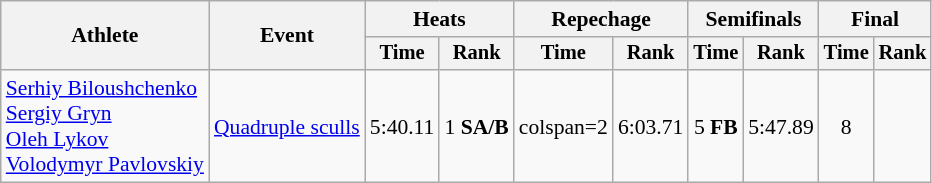<table class="wikitable" style="font-size:90%">
<tr>
<th rowspan="2">Athlete</th>
<th rowspan="2">Event</th>
<th colspan="2">Heats</th>
<th colspan="2">Repechage</th>
<th colspan="2">Semifinals</th>
<th colspan="2">Final</th>
</tr>
<tr style="font-size:95%">
<th>Time</th>
<th>Rank</th>
<th>Time</th>
<th>Rank</th>
<th>Time</th>
<th>Rank</th>
<th>Time</th>
<th>Rank</th>
</tr>
<tr align=center>
<td align=left><a href='#'>Serhiy Biloushchenko</a><br><a href='#'>Sergiy Gryn</a><br><a href='#'>Oleh Lykov</a><br><a href='#'>Volodymyr Pavlovskiy</a></td>
<td align=left><a href='#'>Quadruple sculls</a></td>
<td>5:40.11</td>
<td>1 <strong>SA/B</strong></td>
<td>colspan=2 </td>
<td>6:03.71</td>
<td>5 <strong>FB</strong></td>
<td>5:47.89</td>
<td>8</td>
</tr>
</table>
